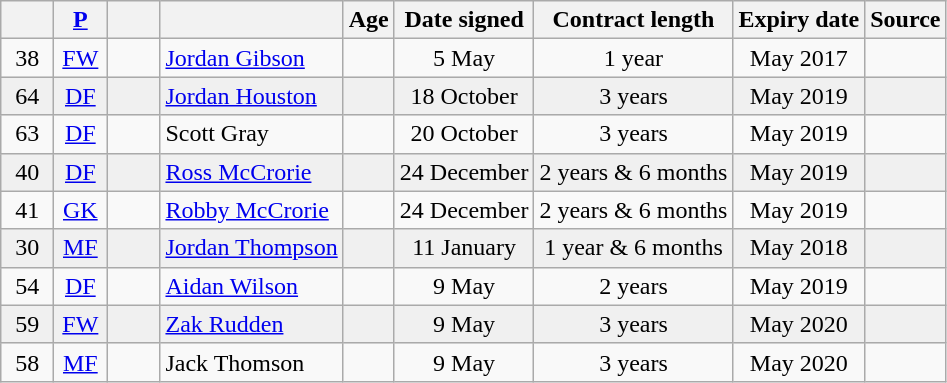<table class="wikitable sortable" style="text-align: center;">
<tr>
<th width=28><br></th>
<th width=28><a href='#'>P</a><br></th>
<th width=28><br></th>
<th><br></th>
<th>Age</th>
<th>Date signed</th>
<th>Contract length</th>
<th>Expiry date</th>
<th>Source</th>
</tr>
<tr>
<td>38</td>
<td><a href='#'>FW</a></td>
<td></td>
<td align="left"><a href='#'>Jordan Gibson</a></td>
<td></td>
<td>5 May</td>
<td>1 year</td>
<td>May 2017</td>
<td></td>
</tr>
<tr bgcolor = "#F0F0F0">
<td>64</td>
<td><a href='#'>DF</a></td>
<td></td>
<td align="left"><a href='#'>Jordan Houston</a></td>
<td></td>
<td>18 October</td>
<td>3 years</td>
<td>May 2019</td>
<td></td>
</tr>
<tr>
<td>63</td>
<td><a href='#'>DF</a></td>
<td></td>
<td align="left">Scott Gray</td>
<td></td>
<td>20 October</td>
<td>3 years</td>
<td>May 2019</td>
<td></td>
</tr>
<tr bgcolor = "#F0F0F0">
<td>40</td>
<td><a href='#'>DF</a></td>
<td></td>
<td align="left"><a href='#'>Ross McCrorie</a></td>
<td></td>
<td>24 December</td>
<td>2 years & 6 months</td>
<td>May 2019</td>
<td></td>
</tr>
<tr>
<td>41</td>
<td><a href='#'>GK</a></td>
<td></td>
<td align="left"><a href='#'>Robby McCrorie</a></td>
<td></td>
<td>24 December</td>
<td>2 years & 6 months</td>
<td>May 2019</td>
<td></td>
</tr>
<tr bgcolor = "#F0F0F0">
<td>30</td>
<td><a href='#'>MF</a></td>
<td></td>
<td align="left"><a href='#'>Jordan Thompson</a></td>
<td></td>
<td>11 January</td>
<td>1 year & 6 months</td>
<td>May 2018</td>
<td></td>
</tr>
<tr>
<td>54</td>
<td><a href='#'>DF</a></td>
<td></td>
<td align="left"><a href='#'>Aidan Wilson</a></td>
<td></td>
<td>9 May</td>
<td>2 years</td>
<td>May 2019</td>
<td></td>
</tr>
<tr bgcolor = "#F0F0F0">
<td>59</td>
<td><a href='#'>FW</a></td>
<td></td>
<td align="left"><a href='#'>Zak Rudden</a></td>
<td></td>
<td>9 May</td>
<td>3 years</td>
<td>May 2020</td>
<td></td>
</tr>
<tr>
<td>58</td>
<td><a href='#'>MF</a></td>
<td></td>
<td align="left">Jack Thomson</td>
<td></td>
<td>9 May</td>
<td>3 years</td>
<td>May 2020</td>
<td></td>
</tr>
</table>
